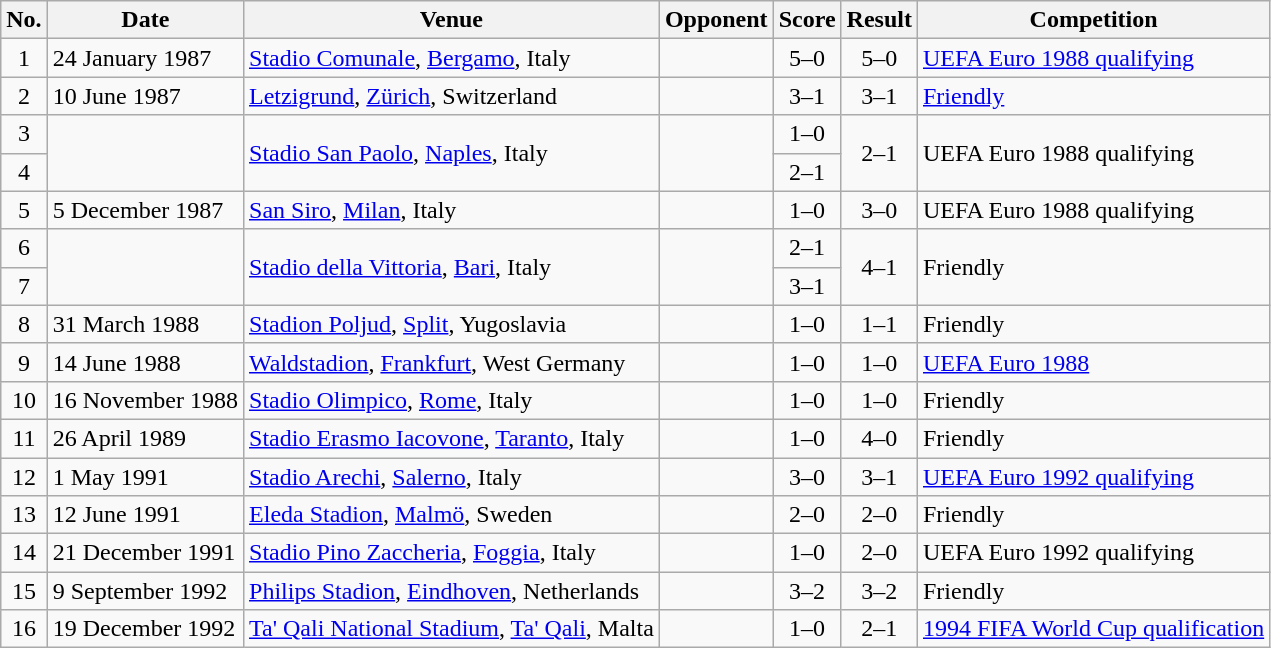<table class="wikitable sortable">
<tr>
<th scope="col">No.</th>
<th scope="col">Date</th>
<th scope="col">Venue</th>
<th scope="col">Opponent</th>
<th scope="col">Score</th>
<th scope="col">Result</th>
<th scope="col">Competition</th>
</tr>
<tr>
<td align="center">1</td>
<td>24 January 1987</td>
<td><a href='#'>Stadio Comunale</a>, <a href='#'>Bergamo</a>, Italy</td>
<td></td>
<td align="center">5–0</td>
<td align="center">5–0</td>
<td><a href='#'>UEFA Euro 1988 qualifying</a></td>
</tr>
<tr>
<td align="center">2</td>
<td>10 June 1987</td>
<td><a href='#'>Letzigrund</a>, <a href='#'>Zürich</a>, Switzerland</td>
<td></td>
<td align="center">3–1</td>
<td align="center">3–1</td>
<td><a href='#'>Friendly</a></td>
</tr>
<tr>
<td align="center">3</td>
<td rowspan="2"></td>
<td rowspan="2"><a href='#'>Stadio San Paolo</a>, <a href='#'>Naples</a>, Italy</td>
<td rowspan="2"></td>
<td align="center">1–0</td>
<td rowspan="2" align="center">2–1</td>
<td rowspan="2">UEFA Euro 1988 qualifying</td>
</tr>
<tr>
<td align="center">4</td>
<td align="center">2–1</td>
</tr>
<tr>
<td align="center">5</td>
<td>5 December 1987</td>
<td><a href='#'>San Siro</a>, <a href='#'>Milan</a>, Italy</td>
<td></td>
<td align="center">1–0</td>
<td align="center">3–0</td>
<td>UEFA Euro 1988 qualifying</td>
</tr>
<tr>
<td align="center">6</td>
<td rowspan="2"></td>
<td rowspan="2"><a href='#'>Stadio della Vittoria</a>, <a href='#'>Bari</a>, Italy</td>
<td rowspan="2"></td>
<td align="center">2–1</td>
<td rowspan="2" align="center">4–1</td>
<td rowspan="2">Friendly</td>
</tr>
<tr>
<td align="center">7</td>
<td align="center">3–1</td>
</tr>
<tr>
<td align="center">8</td>
<td>31 March 1988</td>
<td><a href='#'>Stadion Poljud</a>, <a href='#'>Split</a>, Yugoslavia</td>
<td></td>
<td align="center">1–0</td>
<td align="center">1–1</td>
<td>Friendly</td>
</tr>
<tr>
<td align="center">9</td>
<td>14 June 1988</td>
<td><a href='#'>Waldstadion</a>, <a href='#'>Frankfurt</a>, West Germany</td>
<td></td>
<td align="center">1–0</td>
<td align="center">1–0</td>
<td><a href='#'>UEFA Euro 1988</a></td>
</tr>
<tr>
<td align="center">10</td>
<td>16 November 1988</td>
<td><a href='#'>Stadio Olimpico</a>, <a href='#'>Rome</a>, Italy</td>
<td></td>
<td align="center">1–0</td>
<td align="center">1–0</td>
<td>Friendly</td>
</tr>
<tr>
<td align="center">11</td>
<td>26 April 1989</td>
<td><a href='#'>Stadio Erasmo Iacovone</a>, <a href='#'>Taranto</a>, Italy</td>
<td></td>
<td align="center">1–0</td>
<td align="center">4–0</td>
<td>Friendly</td>
</tr>
<tr>
<td align="center">12</td>
<td>1 May 1991</td>
<td><a href='#'>Stadio Arechi</a>, <a href='#'>Salerno</a>, Italy</td>
<td></td>
<td align="center">3–0</td>
<td align="center">3–1</td>
<td><a href='#'>UEFA Euro 1992 qualifying</a></td>
</tr>
<tr>
<td align="center">13</td>
<td>12 June 1991</td>
<td><a href='#'>Eleda Stadion</a>, <a href='#'>Malmö</a>, Sweden</td>
<td></td>
<td align="center">2–0</td>
<td align="center">2–0</td>
<td>Friendly</td>
</tr>
<tr>
<td align="center">14</td>
<td>21 December 1991</td>
<td><a href='#'>Stadio Pino Zaccheria</a>, <a href='#'>Foggia</a>, Italy</td>
<td></td>
<td align="center">1–0</td>
<td align="center">2–0</td>
<td>UEFA Euro 1992 qualifying</td>
</tr>
<tr>
<td align="center">15</td>
<td>9 September 1992</td>
<td><a href='#'>Philips Stadion</a>, <a href='#'>Eindhoven</a>, Netherlands</td>
<td></td>
<td align="center">3–2</td>
<td align="center">3–2</td>
<td>Friendly</td>
</tr>
<tr>
<td align="center">16</td>
<td>19 December 1992</td>
<td><a href='#'>Ta' Qali National Stadium</a>, <a href='#'>Ta' Qali</a>, Malta</td>
<td></td>
<td align="center">1–0</td>
<td align="center">2–1</td>
<td><a href='#'>1994 FIFA World Cup qualification</a></td>
</tr>
</table>
